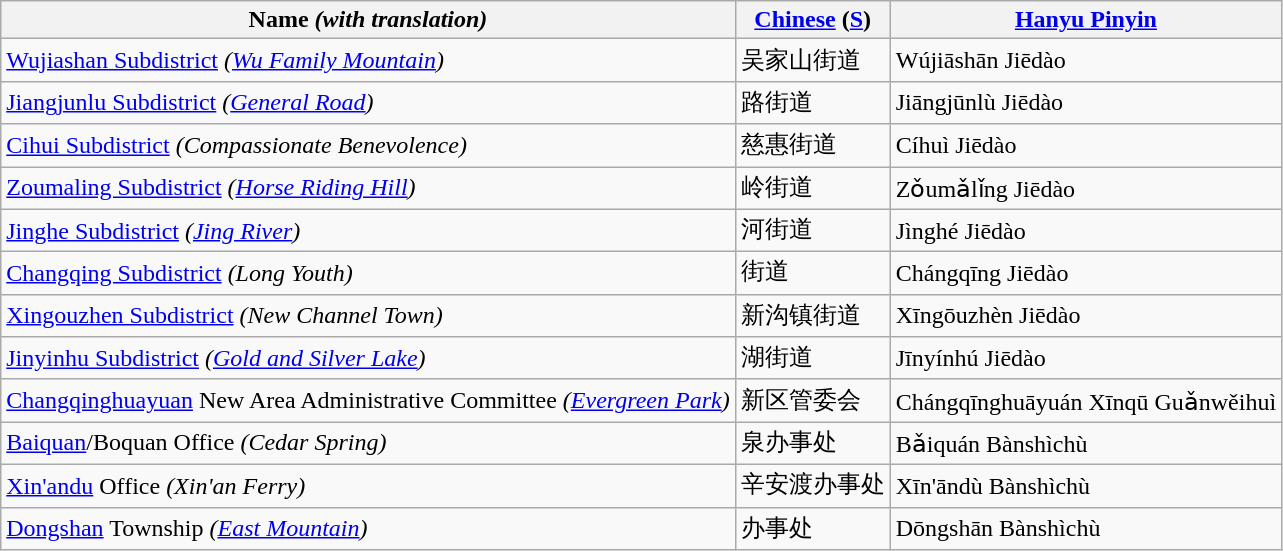<table class="wikitable">
<tr>
<th>Name <em>(with translation)</em></th>
<th><a href='#'>Chinese</a> (<a href='#'>S</a>)</th>
<th><a href='#'>Hanyu Pinyin</a></th>
</tr>
<tr>
<td><a href='#'>Wujiashan Subdistrict</a> <em>(<a href='#'>Wu Family Mountain</a>)</em></td>
<td>吴家山街道</td>
<td>Wújiāshān Jiēdào</td>
</tr>
<tr>
<td><a href='#'>Jiangjunlu Subdistrict</a> <em>(<a href='#'>General Road</a>)</em></td>
<td>路街道</td>
<td>Jiāngjūnlù Jiēdào</td>
</tr>
<tr>
<td><a href='#'>Cihui Subdistrict</a> <em>(Compassionate Benevolence)</em></td>
<td>慈惠街道</td>
<td>Cíhuì Jiēdào</td>
</tr>
<tr>
<td><a href='#'>Zoumaling Subdistrict</a> <em>(<a href='#'>Horse Riding Hill</a>)</em></td>
<td>岭街道</td>
<td>Zǒumǎlǐng Jiēdào</td>
</tr>
<tr>
<td><a href='#'>Jinghe Subdistrict</a> <em>(<a href='#'>Jing River</a>)</em></td>
<td>河街道</td>
<td>Jìnghé Jiēdào</td>
</tr>
<tr>
<td><a href='#'>Changqing Subdistrict</a> <em>(Long Youth)</em></td>
<td>街道</td>
<td>Chángqīng Jiēdào</td>
</tr>
<tr>
<td><a href='#'>Xingouzhen Subdistrict</a> <em>(New Channel Town)</em></td>
<td>新沟镇街道</td>
<td>Xīngōuzhèn Jiēdào</td>
</tr>
<tr>
<td><a href='#'>Jinyinhu Subdistrict</a> <em>(<a href='#'>Gold and Silver Lake</a>)</em></td>
<td>湖街道</td>
<td>Jīnyínhú Jiēdào</td>
</tr>
<tr>
<td><a href='#'>Changqinghuayuan</a> New Area Administrative Committee <em>(<a href='#'>Evergreen Park</a>)</em></td>
<td>新区管委会</td>
<td>Chángqīnghuāyuán Xīnqū Guǎnwěihuì</td>
</tr>
<tr>
<td><a href='#'>Baiquan</a>/Boquan Office <em>(Cedar Spring)</em></td>
<td>泉办事处</td>
<td>Bǎiquán  Bànshìchù</td>
</tr>
<tr>
<td><a href='#'>Xin'andu</a> Office <em>(Xin'an Ferry)</em></td>
<td>辛安渡办事处</td>
<td>Xīn'āndù Bànshìchù</td>
</tr>
<tr>
<td><a href='#'>Dongshan</a> Township <em>(<a href='#'>East Mountain</a>)</em></td>
<td>办事处</td>
<td>Dōngshān Bànshìchù</td>
</tr>
</table>
